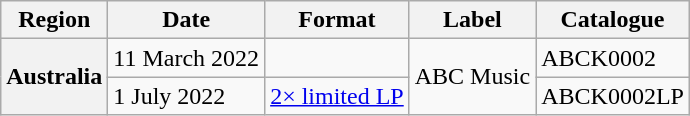<table class="wikitable plainrowheaders">
<tr>
<th scope="col">Region</th>
<th scope="col">Date</th>
<th scope="col">Format</th>
<th scope="col">Label</th>
<th scope="col">Catalogue</th>
</tr>
<tr>
<th scope="row" rowspan="2">Australia</th>
<td>11 March 2022</td>
<td></td>
<td rowspan="2">ABC Music</td>
<td>ABCK0002</td>
</tr>
<tr>
<td>1 July 2022</td>
<td><a href='#'>2× limited LP</a></td>
<td>ABCK0002LP</td>
</tr>
</table>
